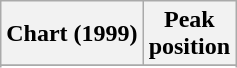<table class="wikitable plainrowheaders sortable" style="text-align:center;" border="1">
<tr>
<th scope="col">Chart (1999)</th>
<th scope="col">Peak<br>position</th>
</tr>
<tr>
</tr>
<tr>
</tr>
<tr>
</tr>
</table>
